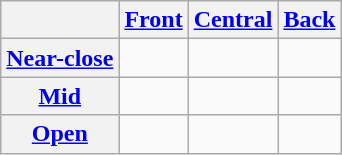<table class=wikitable style=text-align:center>
<tr>
<th></th>
<th><a href='#'>Front</a></th>
<th><a href='#'>Central</a></th>
<th><a href='#'>Back</a></th>
</tr>
<tr>
<th><a href='#'>Near-close</a></th>
<td></td>
<td></td>
<td></td>
</tr>
<tr>
<th><a href='#'>Mid</a></th>
<td></td>
<td></td>
<td></td>
</tr>
<tr>
<th><a href='#'>Open</a></th>
<td></td>
<td></td>
<td></td>
</tr>
</table>
